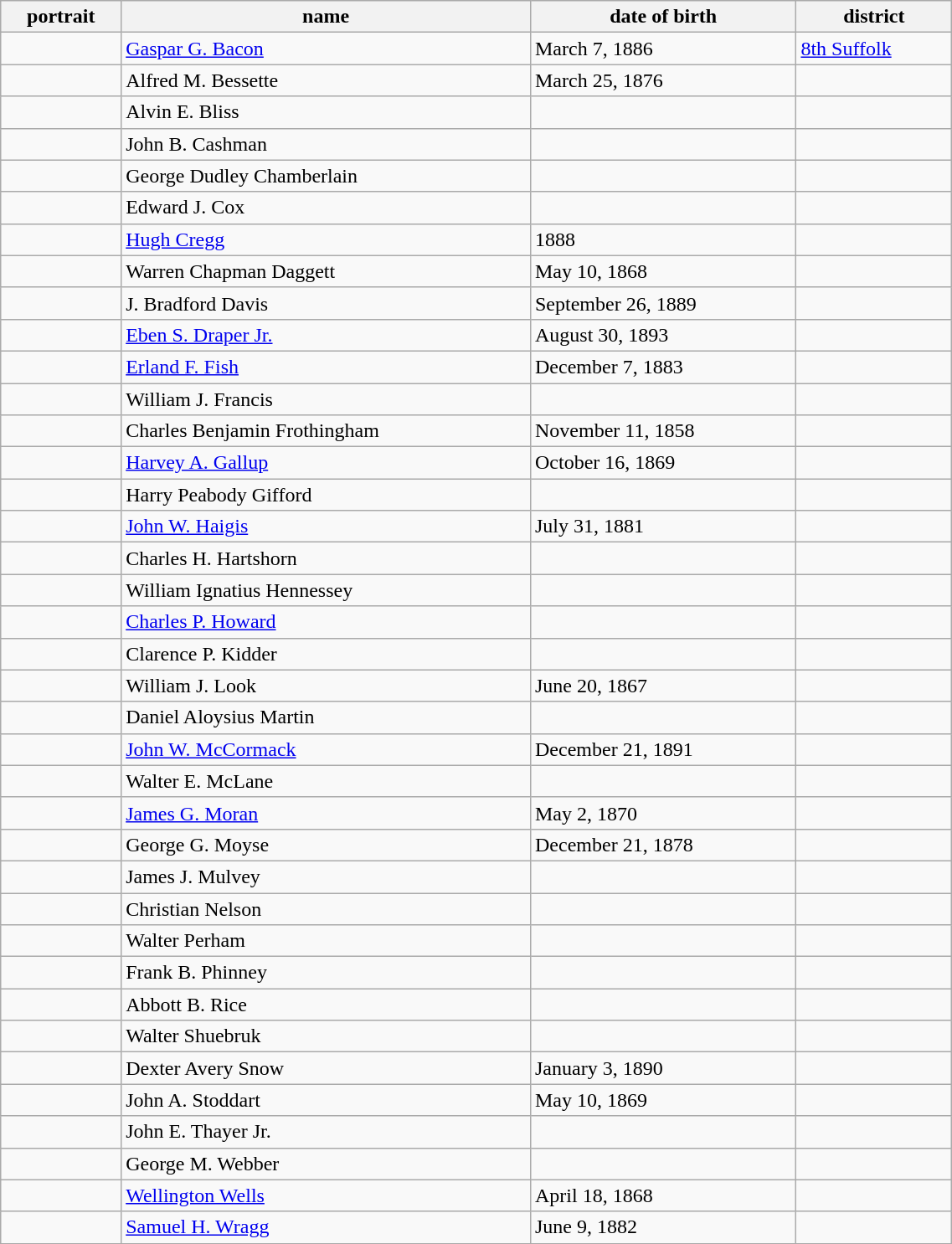<table class='wikitable sortable' style="width:60%">
<tr>
<th>portrait</th>
<th>name </th>
<th data-sort-type=date>date of birth </th>
<th>district </th>
</tr>
<tr>
<td></td>
<td><a href='#'>Gaspar G. Bacon</a></td>
<td>March 7, 1886</td>
<td><a href='#'>8th Suffolk</a></td>
</tr>
<tr>
<td></td>
<td>Alfred M. Bessette</td>
<td>March 25, 1876</td>
<td></td>
</tr>
<tr>
<td></td>
<td>Alvin E. Bliss</td>
<td></td>
<td></td>
</tr>
<tr>
<td></td>
<td>John B. Cashman</td>
<td></td>
<td></td>
</tr>
<tr>
<td></td>
<td>George Dudley Chamberlain</td>
<td></td>
<td></td>
</tr>
<tr>
<td></td>
<td>Edward J. Cox</td>
<td></td>
<td></td>
</tr>
<tr>
<td></td>
<td><a href='#'>Hugh Cregg</a></td>
<td>1888</td>
<td></td>
</tr>
<tr>
<td></td>
<td>Warren Chapman Daggett</td>
<td>May 10, 1868</td>
<td></td>
</tr>
<tr>
<td></td>
<td>J. Bradford Davis</td>
<td>September 26, 1889</td>
<td></td>
</tr>
<tr>
<td></td>
<td><a href='#'>Eben S. Draper Jr.</a></td>
<td>August 30, 1893</td>
<td></td>
</tr>
<tr>
<td></td>
<td><a href='#'>Erland F. Fish</a></td>
<td>December 7, 1883</td>
<td></td>
</tr>
<tr>
<td></td>
<td>William J. Francis</td>
<td></td>
<td></td>
</tr>
<tr>
<td></td>
<td>Charles Benjamin Frothingham</td>
<td>November 11, 1858</td>
<td></td>
</tr>
<tr>
<td></td>
<td><a href='#'>Harvey A. Gallup</a></td>
<td>October 16, 1869</td>
<td></td>
</tr>
<tr>
<td></td>
<td>Harry Peabody Gifford</td>
<td></td>
<td></td>
</tr>
<tr>
<td></td>
<td><a href='#'>John W. Haigis</a></td>
<td>July 31, 1881</td>
<td></td>
</tr>
<tr>
<td></td>
<td>Charles H. Hartshorn</td>
<td></td>
<td></td>
</tr>
<tr>
<td></td>
<td>William Ignatius Hennessey</td>
<td></td>
<td></td>
</tr>
<tr>
<td></td>
<td><a href='#'>Charles P. Howard</a></td>
<td></td>
<td></td>
</tr>
<tr>
<td></td>
<td>Clarence P. Kidder</td>
<td></td>
<td></td>
</tr>
<tr>
<td></td>
<td>William J. Look</td>
<td>June 20, 1867</td>
<td></td>
</tr>
<tr>
<td></td>
<td>Daniel Aloysius Martin</td>
<td></td>
<td></td>
</tr>
<tr>
<td></td>
<td><a href='#'>John W. McCormack</a></td>
<td>December 21, 1891</td>
<td></td>
</tr>
<tr>
<td></td>
<td>Walter E. McLane</td>
<td></td>
<td></td>
</tr>
<tr>
<td></td>
<td><a href='#'>James G. Moran</a></td>
<td>May 2, 1870</td>
<td></td>
</tr>
<tr>
<td></td>
<td>George G. Moyse</td>
<td>December 21, 1878</td>
<td></td>
</tr>
<tr>
<td></td>
<td>James J. Mulvey</td>
<td></td>
<td></td>
</tr>
<tr>
<td></td>
<td>Christian Nelson</td>
<td></td>
<td></td>
</tr>
<tr>
<td></td>
<td>Walter Perham</td>
<td></td>
<td></td>
</tr>
<tr>
<td></td>
<td>Frank B. Phinney</td>
<td></td>
<td></td>
</tr>
<tr>
<td></td>
<td>Abbott B. Rice</td>
<td></td>
<td></td>
</tr>
<tr>
<td></td>
<td>Walter Shuebruk</td>
<td></td>
<td></td>
</tr>
<tr>
<td></td>
<td>Dexter Avery Snow</td>
<td>January 3, 1890</td>
<td></td>
</tr>
<tr>
<td></td>
<td>John A. Stoddart</td>
<td>May 10, 1869</td>
<td></td>
</tr>
<tr>
<td></td>
<td>John E. Thayer Jr.</td>
<td></td>
<td></td>
</tr>
<tr>
<td></td>
<td>George M. Webber</td>
<td></td>
<td></td>
</tr>
<tr>
<td></td>
<td><a href='#'>Wellington Wells</a></td>
<td>April 18, 1868</td>
<td></td>
</tr>
<tr>
<td></td>
<td><a href='#'>Samuel H. Wragg</a></td>
<td>June 9, 1882</td>
<td></td>
</tr>
<tr>
</tr>
</table>
